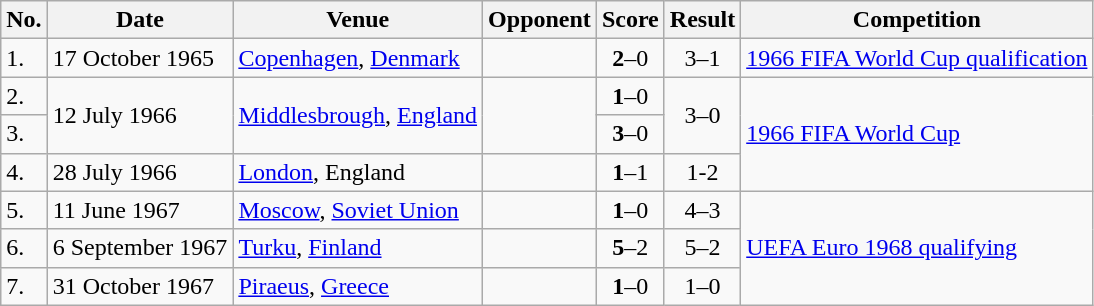<table class="wikitable">
<tr>
<th>No.</th>
<th>Date</th>
<th>Venue</th>
<th>Opponent</th>
<th>Score</th>
<th>Result</th>
<th>Competition</th>
</tr>
<tr>
<td>1.</td>
<td>17 October 1965</td>
<td><a href='#'>Copenhagen</a>, <a href='#'>Denmark</a></td>
<td></td>
<td align=center><strong>2</strong>–0</td>
<td align=center>3–1</td>
<td><a href='#'>1966 FIFA World Cup qualification</a></td>
</tr>
<tr>
<td>2.</td>
<td rowspan=2>12 July 1966</td>
<td rowspan=2><a href='#'>Middlesbrough</a>, <a href='#'>England</a></td>
<td rowspan=2></td>
<td align=center><strong>1</strong>–0</td>
<td rowspan=2 align=center>3–0</td>
<td rowspan=3><a href='#'>1966 FIFA World Cup</a></td>
</tr>
<tr>
<td>3.</td>
<td align=center><strong>3</strong>–0</td>
</tr>
<tr>
<td>4.</td>
<td>28 July 1966</td>
<td><a href='#'>London</a>, England</td>
<td></td>
<td align=center><strong>1</strong>–1</td>
<td align=center>1-2</td>
</tr>
<tr>
<td>5.</td>
<td>11 June 1967</td>
<td><a href='#'>Moscow</a>, <a href='#'>Soviet Union</a></td>
<td></td>
<td align=center><strong>1</strong>–0</td>
<td align=center>4–3</td>
<td rowspan=3><a href='#'>UEFA Euro 1968 qualifying</a></td>
</tr>
<tr>
<td>6.</td>
<td>6 September 1967</td>
<td><a href='#'>Turku</a>, <a href='#'>Finland</a></td>
<td></td>
<td align=center><strong>5</strong>–2</td>
<td align=center>5–2</td>
</tr>
<tr>
<td>7.</td>
<td>31 October 1967</td>
<td><a href='#'>Piraeus</a>, <a href='#'>Greece</a></td>
<td></td>
<td align=center><strong>1</strong>–0</td>
<td align=center>1–0</td>
</tr>
</table>
